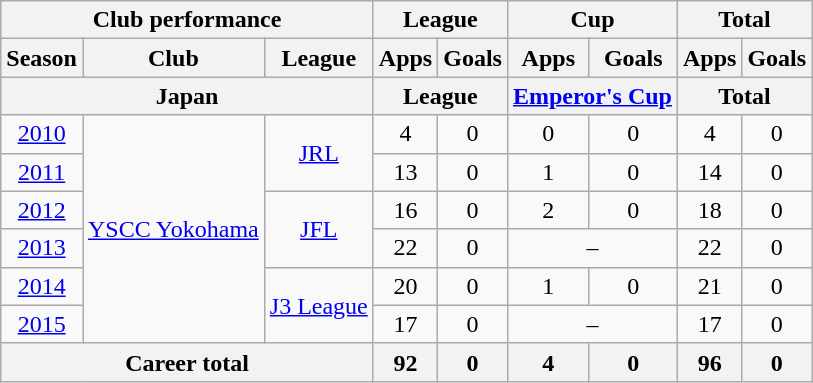<table class="wikitable" style="text-align:center">
<tr>
<th colspan=3>Club performance</th>
<th colspan=2>League</th>
<th colspan=2>Cup</th>
<th colspan=2>Total</th>
</tr>
<tr>
<th>Season</th>
<th>Club</th>
<th>League</th>
<th>Apps</th>
<th>Goals</th>
<th>Apps</th>
<th>Goals</th>
<th>Apps</th>
<th>Goals</th>
</tr>
<tr>
<th colspan=3>Japan</th>
<th colspan=2>League</th>
<th colspan=2><a href='#'>Emperor's Cup</a></th>
<th colspan=2>Total</th>
</tr>
<tr>
<td><a href='#'>2010</a></td>
<td rowspan="6"><a href='#'>YSCC Yokohama</a></td>
<td rowspan="2"><a href='#'>JRL</a></td>
<td>4</td>
<td>0</td>
<td>0</td>
<td>0</td>
<td>4</td>
<td>0</td>
</tr>
<tr>
<td><a href='#'>2011</a></td>
<td>13</td>
<td>0</td>
<td>1</td>
<td>0</td>
<td>14</td>
<td>0</td>
</tr>
<tr>
<td><a href='#'>2012</a></td>
<td rowspan="2"><a href='#'>JFL</a></td>
<td>16</td>
<td>0</td>
<td>2</td>
<td>0</td>
<td>18</td>
<td>0</td>
</tr>
<tr>
<td><a href='#'>2013</a></td>
<td>22</td>
<td>0</td>
<td colspan="2">–</td>
<td>22</td>
<td>0</td>
</tr>
<tr>
<td><a href='#'>2014</a></td>
<td rowspan="2"><a href='#'>J3 League</a></td>
<td>20</td>
<td>0</td>
<td>1</td>
<td>0</td>
<td>21</td>
<td>0</td>
</tr>
<tr>
<td><a href='#'>2015</a></td>
<td>17</td>
<td>0</td>
<td colspan="2">–</td>
<td>17</td>
<td>0</td>
</tr>
<tr>
<th colspan=3>Career total</th>
<th>92</th>
<th>0</th>
<th>4</th>
<th>0</th>
<th>96</th>
<th>0</th>
</tr>
</table>
